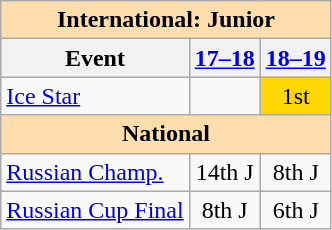<table class="wikitable" style="text-align:center">
<tr>
<th style="background-color: #ffdead; " colspan=3 align=center>International: Junior</th>
</tr>
<tr>
<th>Event</th>
<th><a href='#'>17–18</a></th>
<th><a href='#'>18–19</a></th>
</tr>
<tr>
<td align=left><a href='#'>Ice Star</a></td>
<td></td>
<td bgcolor=gold>1st</td>
</tr>
<tr>
<th colspan="3" style="background-color: #ffdead; " align="center">National</th>
</tr>
<tr>
<td align=left><a href='#'>Russian Champ.</a></td>
<td>14th J</td>
<td>8th J</td>
</tr>
<tr>
<td align=left><a href='#'>Russian Cup Final</a></td>
<td>8th J</td>
<td>6th J</td>
</tr>
</table>
